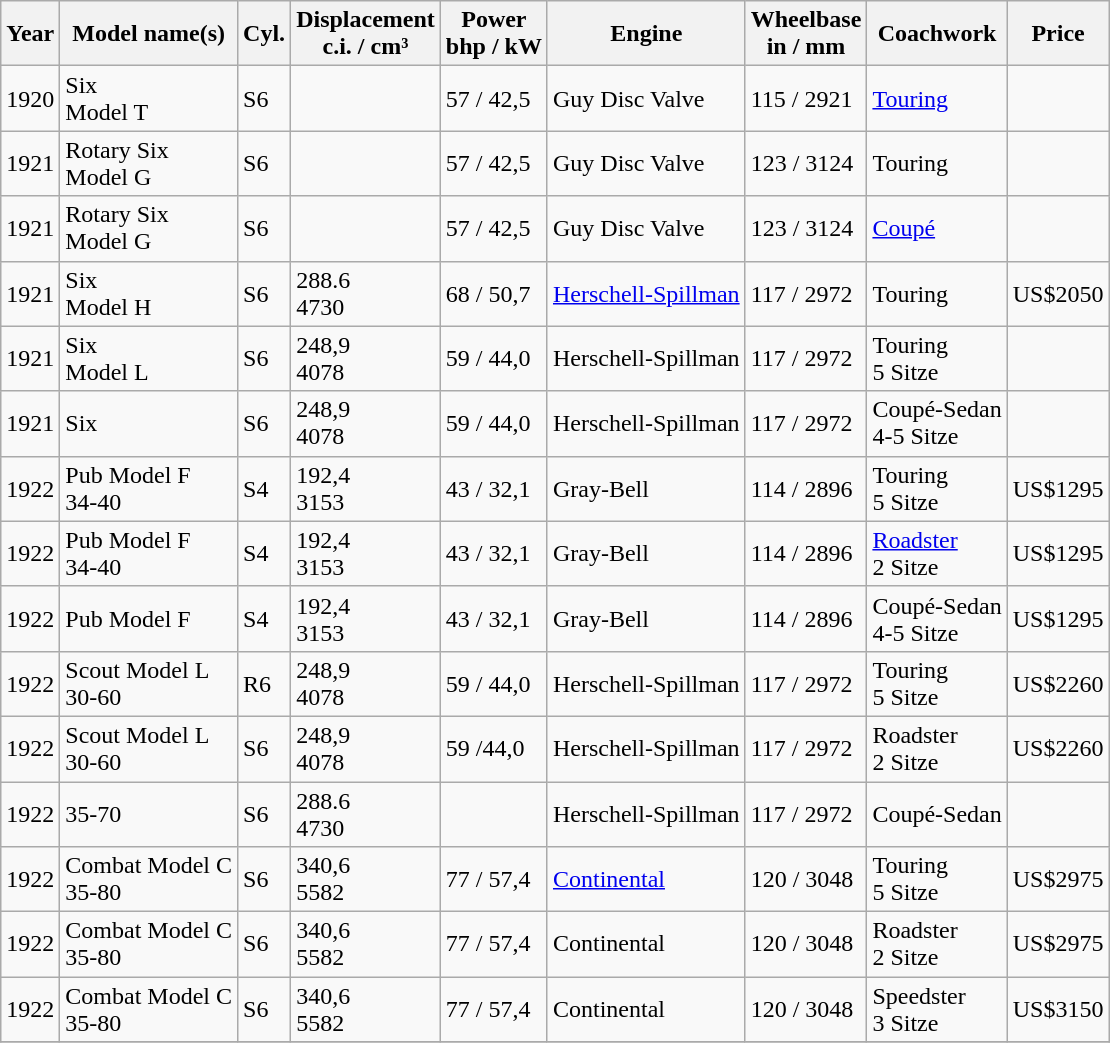<table class="wikitable">
<tr>
<th>Year</th>
<th>Model name(s)</th>
<th>Cyl.</th>
<th>Displacement<br>c.i. / cm³</th>
<th>Power<br>bhp / kW</th>
<th>Engine</th>
<th>Wheelbase<br>in / mm</th>
<th>Coachwork</th>
<th>Price</th>
</tr>
<tr>
<td>1920</td>
<td>Six<br>Model T </td>
<td>S6</td>
<td></td>
<td>57 / 42,5</td>
<td>Guy Disc Valve</td>
<td>115 / 2921</td>
<td><a href='#'>Touring</a></td>
<td></td>
</tr>
<tr>
<td>1921</td>
<td>Rotary Six<br>Model G</td>
<td>S6</td>
<td></td>
<td>57 / 42,5</td>
<td>Guy Disc Valve</td>
<td>123 / 3124</td>
<td>Touring</td>
<td></td>
</tr>
<tr>
<td>1921</td>
<td>Rotary Six<br>Model G</td>
<td>S6</td>
<td></td>
<td>57 / 42,5</td>
<td>Guy Disc Valve</td>
<td>123 / 3124</td>
<td><a href='#'>Coupé</a></td>
<td></td>
</tr>
<tr>
<td>1921</td>
<td>Six<br>Model H</td>
<td>S6</td>
<td>288.6<br>4730</td>
<td>68 / 50,7</td>
<td><a href='#'>Herschell-Spillman</a></td>
<td>117 / 2972</td>
<td>Touring</td>
<td>US$2050</td>
</tr>
<tr>
<td>1921</td>
<td>Six<br>Model L</td>
<td>S6</td>
<td>248,9<br>4078</td>
<td>59 / 44,0</td>
<td>Herschell-Spillman</td>
<td>117 / 2972</td>
<td>Touring<br>5 Sitze</td>
<td></td>
</tr>
<tr>
<td>1921</td>
<td>Six</td>
<td>S6</td>
<td>248,9<br>4078</td>
<td>59 / 44,0</td>
<td>Herschell-Spillman</td>
<td>117 / 2972</td>
<td>Coupé-Sedan<br>4-5 Sitze</td>
<td></td>
</tr>
<tr>
<td>1922</td>
<td>Pub Model F<br>34-40</td>
<td>S4</td>
<td>192,4<br>3153</td>
<td>43 / 32,1</td>
<td>Gray-Bell</td>
<td>114 / 2896</td>
<td>Touring<br>5 Sitze</td>
<td>US$1295</td>
</tr>
<tr>
<td>1922</td>
<td>Pub Model F<br>34-40</td>
<td>S4</td>
<td>192,4<br>3153</td>
<td>43 / 32,1</td>
<td>Gray-Bell</td>
<td>114 / 2896</td>
<td><a href='#'>Roadster</a><br>2 Sitze</td>
<td>US$1295</td>
</tr>
<tr>
<td>1922</td>
<td>Pub Model F<br></td>
<td>S4</td>
<td>192,4<br>3153</td>
<td>43 / 32,1</td>
<td>Gray-Bell</td>
<td>114 / 2896</td>
<td>Coupé-Sedan<br>4-5 Sitze</td>
<td>US$1295</td>
</tr>
<tr>
<td>1922</td>
<td>Scout Model L<br>30-60</td>
<td>R6</td>
<td>248,9<br>4078</td>
<td>59 / 44,0</td>
<td>Herschell-Spillman</td>
<td>117 / 2972</td>
<td>Touring<br>5 Sitze</td>
<td>US$2260</td>
</tr>
<tr>
<td>1922</td>
<td>Scout Model L<br>30-60</td>
<td>S6</td>
<td>248,9<br>4078</td>
<td>59 /44,0</td>
<td>Herschell-Spillman</td>
<td>117 / 2972</td>
<td>Roadster<br>2 Sitze</td>
<td>US$2260</td>
</tr>
<tr>
<td>1922</td>
<td>35-70</td>
<td>S6</td>
<td>288.6<br>4730</td>
<td></td>
<td>Herschell-Spillman</td>
<td>117 / 2972</td>
<td>Coupé-Sedan</td>
<td></td>
</tr>
<tr>
<td>1922</td>
<td>Combat Model C<br>35-80</td>
<td>S6</td>
<td>340,6<br>5582</td>
<td>77 / 57,4</td>
<td><a href='#'>Continental</a></td>
<td>120 / 3048</td>
<td>Touring<br>5 Sitze</td>
<td>US$2975</td>
</tr>
<tr>
<td>1922</td>
<td>Combat Model C<br>35-80</td>
<td>S6</td>
<td>340,6<br>5582</td>
<td>77 / 57,4</td>
<td>Continental</td>
<td>120 / 3048</td>
<td>Roadster<br>2 Sitze</td>
<td>US$2975</td>
</tr>
<tr>
<td>1922</td>
<td>Combat Model C<br>35-80</td>
<td>S6</td>
<td>340,6<br>5582</td>
<td>77 / 57,4</td>
<td>Continental</td>
<td>120 / 3048</td>
<td>Speedster<br>3 Sitze</td>
<td>US$3150</td>
</tr>
<tr>
</tr>
</table>
